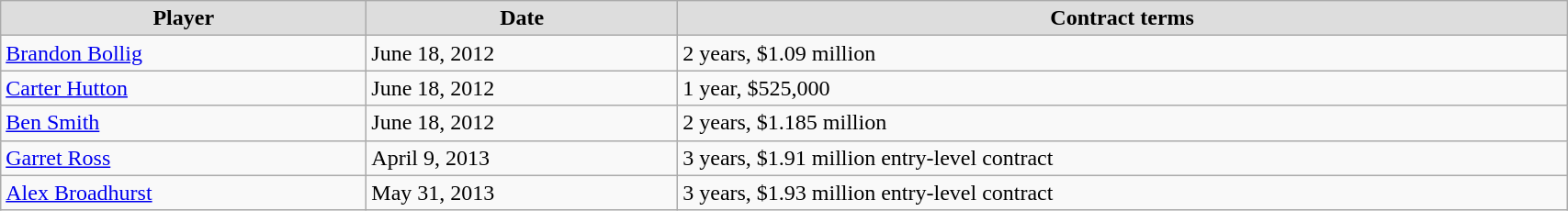<table class="wikitable" style="width:90%;">
<tr style="text-align:center; background:#ddd;">
<td><strong>Player</strong></td>
<td><strong>Date</strong></td>
<td><strong>Contract terms</strong></td>
</tr>
<tr>
<td><a href='#'>Brandon Bollig</a></td>
<td>June 18, 2012</td>
<td>2 years, $1.09 million</td>
</tr>
<tr>
<td><a href='#'>Carter Hutton</a></td>
<td>June 18, 2012</td>
<td>1 year, $525,000</td>
</tr>
<tr>
<td><a href='#'>Ben Smith</a></td>
<td>June 18, 2012</td>
<td>2 years, $1.185 million</td>
</tr>
<tr>
<td><a href='#'>Garret Ross</a></td>
<td>April 9, 2013</td>
<td>3 years, $1.91 million entry-level contract</td>
</tr>
<tr>
<td><a href='#'>Alex Broadhurst</a></td>
<td>May 31, 2013</td>
<td>3 years, $1.93 million entry-level contract</td>
</tr>
</table>
